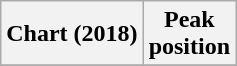<table class="wikitable sortable plainrowheaders" style="text-align:center">
<tr>
<th scope="col">Chart (2018)</th>
<th scope="col">Peak<br> position</th>
</tr>
<tr>
</tr>
</table>
